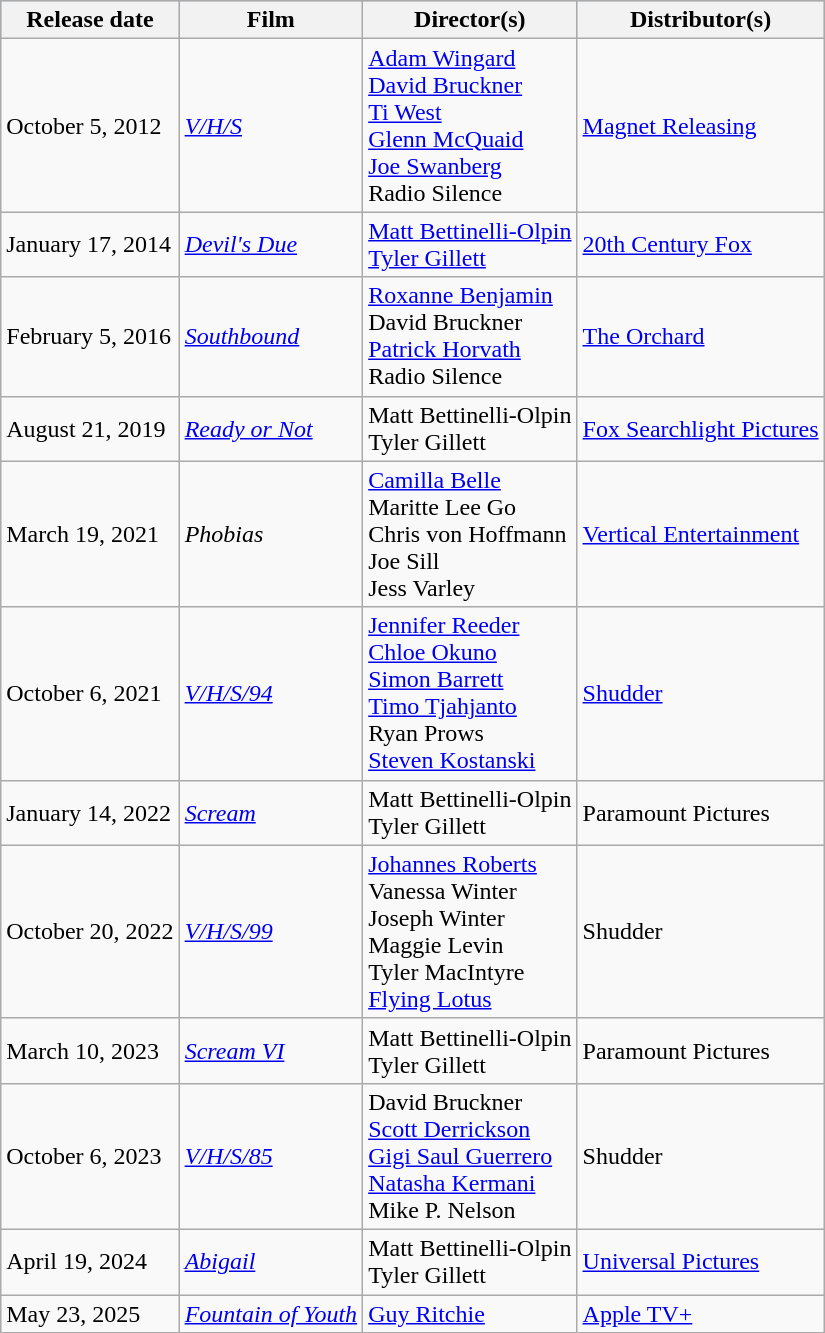<table class="wikitable">
<tr style="background:#b0c4de; text-align:center;">
<th>Release date</th>
<th>Film</th>
<th>Director(s)</th>
<th>Distributor(s)</th>
</tr>
<tr>
<td>October 5, 2012</td>
<td><em><a href='#'>V/H/S</a></em></td>
<td><a href='#'>Adam Wingard</a><br><a href='#'>David Bruckner</a><br><a href='#'>Ti West</a><br><a href='#'>Glenn McQuaid</a><br><a href='#'>Joe Swanberg</a><br>Radio Silence</td>
<td><a href='#'>Magnet Releasing</a></td>
</tr>
<tr>
<td>January 17, 2014</td>
<td><em><a href='#'>Devil's Due</a></em></td>
<td><a href='#'>Matt Bettinelli-Olpin</a><br><a href='#'>Tyler Gillett</a></td>
<td><a href='#'>20th Century Fox</a></td>
</tr>
<tr>
<td>February 5, 2016</td>
<td><em><a href='#'>Southbound</a></em></td>
<td><a href='#'>Roxanne Benjamin</a><br>David Bruckner<br><a href='#'>Patrick Horvath</a><br>Radio Silence</td>
<td><a href='#'>The Orchard</a></td>
</tr>
<tr>
<td>August 21, 2019</td>
<td><em><a href='#'>Ready or Not</a></em></td>
<td>Matt Bettinelli-Olpin<br>Tyler Gillett</td>
<td><a href='#'>Fox Searchlight Pictures</a></td>
</tr>
<tr>
<td>March 19, 2021</td>
<td><em>Phobias</em></td>
<td><a href='#'>Camilla Belle</a><br>Maritte Lee Go<br>Chris von Hoffmann<br>Joe Sill<br>Jess Varley</td>
<td><a href='#'>Vertical Entertainment</a></td>
</tr>
<tr>
<td>October 6, 2021</td>
<td><em><a href='#'>V/H/S/94</a></em></td>
<td><a href='#'>Jennifer Reeder</a><br><a href='#'>Chloe Okuno</a><br><a href='#'>Simon Barrett</a><br><a href='#'>Timo Tjahjanto</a><br>Ryan Prows<br><a href='#'>Steven Kostanski</a></td>
<td><a href='#'>Shudder</a></td>
</tr>
<tr>
<td>January 14, 2022</td>
<td><em><a href='#'>Scream</a></em></td>
<td>Matt Bettinelli-Olpin<br>Tyler Gillett</td>
<td>Paramount Pictures</td>
</tr>
<tr>
<td>October 20, 2022</td>
<td><em><a href='#'>V/H/S/99</a></em></td>
<td><a href='#'>Johannes Roberts</a><br>Vanessa Winter<br>Joseph Winter<br>Maggie Levin<br>Tyler MacIntyre<br><a href='#'>Flying Lotus</a></td>
<td>Shudder</td>
</tr>
<tr>
<td>March 10, 2023</td>
<td><em><a href='#'>Scream VI</a></em></td>
<td>Matt Bettinelli-Olpin<br>Tyler Gillett</td>
<td>Paramount Pictures</td>
</tr>
<tr>
<td>October 6, 2023</td>
<td><em><a href='#'>V/H/S/85</a></em></td>
<td>David Bruckner<br><a href='#'>Scott Derrickson</a><br><a href='#'>Gigi Saul Guerrero</a><br><a href='#'>Natasha Kermani</a><br>Mike P. Nelson</td>
<td>Shudder</td>
</tr>
<tr>
<td>April 19, 2024</td>
<td><em><a href='#'>Abigail</a></em></td>
<td>Matt Bettinelli-Olpin<br>Tyler Gillett</td>
<td><a href='#'>Universal Pictures</a></td>
</tr>
<tr>
<td>May 23, 2025</td>
<td><a href='#'><em>Fountain of Youth</em></a></td>
<td><a href='#'>Guy Ritchie</a></td>
<td><a href='#'>Apple TV+</a></td>
</tr>
</table>
